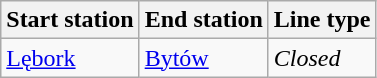<table class="wikitable">
<tr>
<th>Start station</th>
<th>End station</th>
<th>Line type</th>
</tr>
<tr>
<td><a href='#'>Lębork</a></td>
<td><a href='#'>Bytów</a></td>
<td><em>Closed</em></td>
</tr>
</table>
